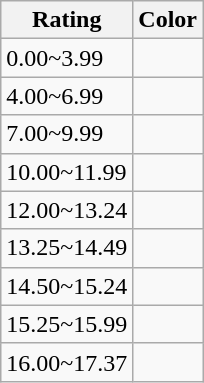<table class="wikitable">
<tr>
<th>Rating</th>
<th>Color</th>
</tr>
<tr>
<td>0.00~3.99</td>
<td></td>
</tr>
<tr>
<td>4.00~6.99</td>
<td></td>
</tr>
<tr>
<td>7.00~9.99</td>
<td></td>
</tr>
<tr>
<td>10.00~11.99</td>
<td></td>
</tr>
<tr>
<td>12.00~13.24</td>
<td></td>
</tr>
<tr>
<td>13.25~14.49</td>
<td></td>
</tr>
<tr>
<td>14.50~15.24</td>
<td></td>
</tr>
<tr>
<td>15.25~15.99</td>
<td></td>
</tr>
<tr>
<td>16.00~17.37</td>
<td></td>
</tr>
</table>
